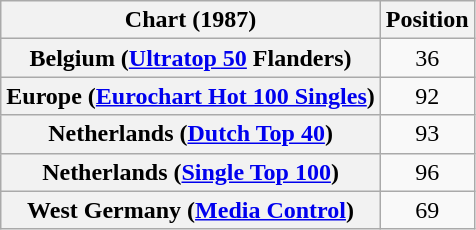<table class="wikitable sortable plainrowheaders" style="text-align:center">
<tr>
<th>Chart (1987)</th>
<th>Position</th>
</tr>
<tr>
<th scope="row">Belgium (<a href='#'>Ultratop 50</a> Flanders)</th>
<td>36</td>
</tr>
<tr>
<th scope="row">Europe (<a href='#'>Eurochart Hot 100 Singles</a>)</th>
<td>92</td>
</tr>
<tr>
<th scope="row">Netherlands (<a href='#'>Dutch Top 40</a>)</th>
<td>93</td>
</tr>
<tr>
<th scope="row">Netherlands (<a href='#'>Single Top 100</a>)</th>
<td>96</td>
</tr>
<tr>
<th scope="row">West Germany (<a href='#'>Media Control</a>)</th>
<td>69</td>
</tr>
</table>
